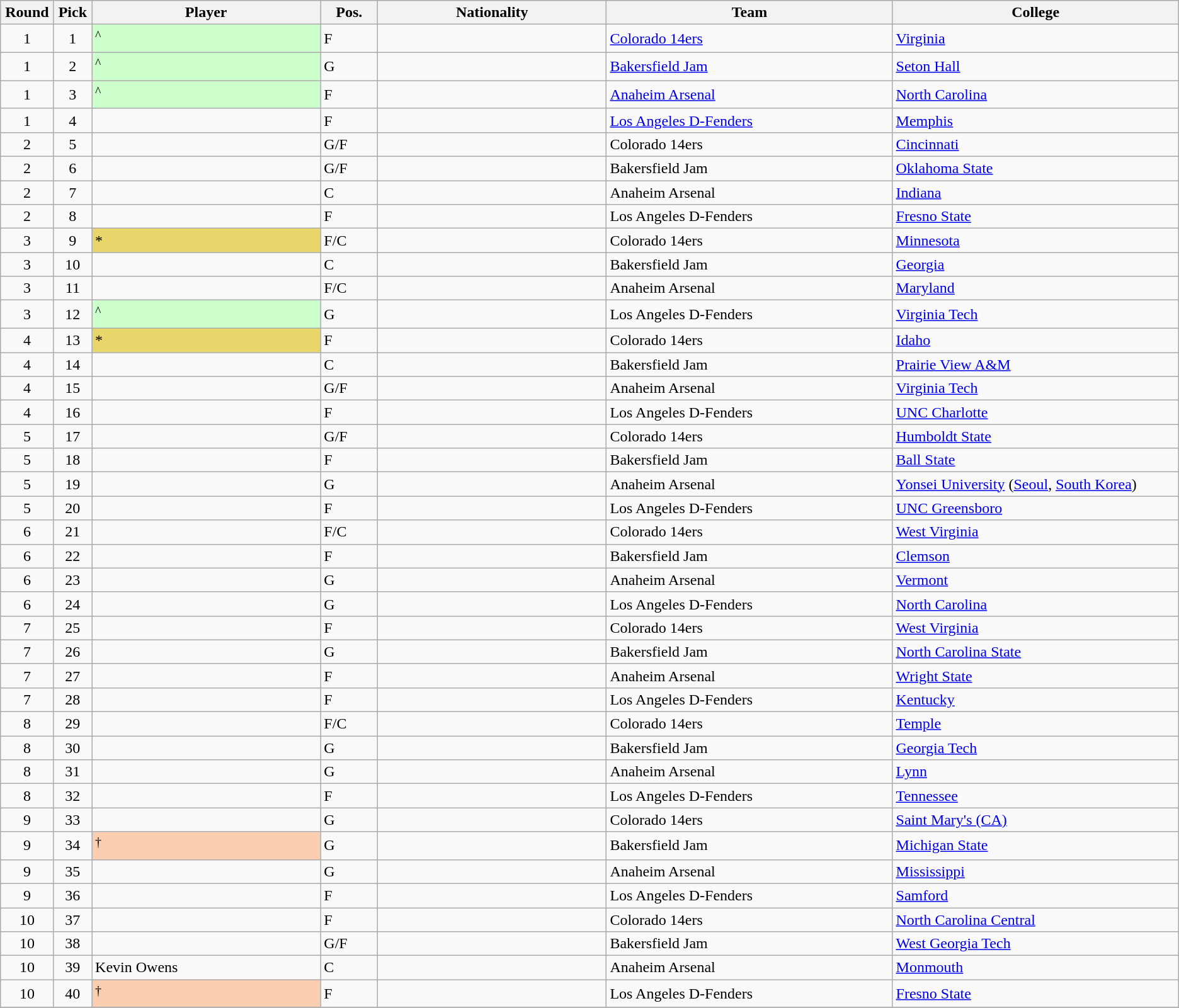<table class="wikitable sortable">
<tr>
<th width="1%">Round</th>
<th width="1%">Pick</th>
<th width="16%">Player</th>
<th width="4%">Pos.</th>
<th width="16%">Nationality</th>
<th width="20%">Team</th>
<th width="20%">College</th>
</tr>
<tr>
<td align=center>1</td>
<td align=center>1</td>
<td style="background-color:#CCFFCC"><sup>^</sup></td>
<td>F</td>
<td></td>
<td><a href='#'>Colorado 14ers</a></td>
<td><a href='#'>Virginia</a></td>
</tr>
<tr>
<td align=center>1</td>
<td align=center>2</td>
<td style="background-color:#CCFFCC"><sup>^</sup></td>
<td>G</td>
<td></td>
<td><a href='#'>Bakersfield Jam</a></td>
<td><a href='#'>Seton Hall</a></td>
</tr>
<tr>
<td align=center>1</td>
<td align=center>3</td>
<td style="background-color:#CCFFCC"><sup>^</sup></td>
<td>F</td>
<td></td>
<td><a href='#'>Anaheim Arsenal</a></td>
<td><a href='#'>North Carolina</a></td>
</tr>
<tr>
<td align=center>1</td>
<td align=center>4</td>
<td></td>
<td>F</td>
<td></td>
<td><a href='#'>Los Angeles D-Fenders</a></td>
<td><a href='#'>Memphis</a></td>
</tr>
<tr>
<td align=center>2</td>
<td align=center>5</td>
<td></td>
<td>G/F</td>
<td></td>
<td>Colorado 14ers</td>
<td><a href='#'>Cincinnati</a></td>
</tr>
<tr>
<td align=center>2</td>
<td align=center>6</td>
<td></td>
<td>G/F</td>
<td></td>
<td>Bakersfield Jam</td>
<td><a href='#'>Oklahoma State</a></td>
</tr>
<tr>
<td align=center>2</td>
<td align=center>7</td>
<td></td>
<td>C</td>
<td></td>
<td>Anaheim Arsenal</td>
<td><a href='#'>Indiana</a></td>
</tr>
<tr>
<td align=center>2</td>
<td align=center>8</td>
<td></td>
<td>F</td>
<td></td>
<td>Los Angeles D-Fenders</td>
<td><a href='#'>Fresno State</a></td>
</tr>
<tr>
<td align=center>3</td>
<td align=center>9</td>
<td style="background-color:#E9D66B">*</td>
<td>F/C</td>
<td></td>
<td>Colorado 14ers</td>
<td><a href='#'>Minnesota</a></td>
</tr>
<tr>
<td align=center>3</td>
<td align=center>10</td>
<td></td>
<td>C</td>
<td></td>
<td>Bakersfield Jam</td>
<td><a href='#'>Georgia</a></td>
</tr>
<tr>
<td align=center>3</td>
<td align=center>11</td>
<td></td>
<td>F/C</td>
<td></td>
<td>Anaheim Arsenal</td>
<td><a href='#'>Maryland</a></td>
</tr>
<tr>
<td align=center>3</td>
<td align=center>12</td>
<td style="background-color:#CCFFCC"><sup>^</sup></td>
<td>G</td>
<td></td>
<td>Los Angeles D-Fenders</td>
<td><a href='#'>Virginia Tech</a></td>
</tr>
<tr>
<td align=center>4</td>
<td align=center>13</td>
<td style="background-color:#E9D66B">*</td>
<td>F</td>
<td></td>
<td>Colorado 14ers</td>
<td><a href='#'>Idaho</a></td>
</tr>
<tr>
<td align=center>4</td>
<td align=center>14</td>
<td></td>
<td>C</td>
<td></td>
<td>Bakersfield Jam</td>
<td><a href='#'>Prairie View A&M</a></td>
</tr>
<tr>
<td align=center>4</td>
<td align=center>15</td>
<td></td>
<td>G/F</td>
<td></td>
<td>Anaheim Arsenal</td>
<td><a href='#'>Virginia Tech</a></td>
</tr>
<tr>
<td align=center>4</td>
<td align=center>16</td>
<td></td>
<td>F</td>
<td></td>
<td>Los Angeles D-Fenders</td>
<td><a href='#'>UNC Charlotte</a></td>
</tr>
<tr>
<td align=center>5</td>
<td align=center>17</td>
<td></td>
<td>G/F</td>
<td></td>
<td>Colorado 14ers</td>
<td><a href='#'>Humboldt State</a></td>
</tr>
<tr>
<td align=center>5</td>
<td align=center>18</td>
<td></td>
<td>F</td>
<td></td>
<td>Bakersfield Jam</td>
<td><a href='#'>Ball State</a></td>
</tr>
<tr>
<td align=center>5</td>
<td align=center>19</td>
<td></td>
<td>G</td>
<td></td>
<td>Anaheim Arsenal</td>
<td><a href='#'>Yonsei University</a> (<a href='#'>Seoul</a>, <a href='#'>South Korea</a>)</td>
</tr>
<tr>
<td align=center>5</td>
<td align=center>20</td>
<td></td>
<td>F</td>
<td></td>
<td>Los Angeles D-Fenders</td>
<td><a href='#'>UNC Greensboro</a></td>
</tr>
<tr>
<td align=center>6</td>
<td align=center>21</td>
<td></td>
<td>F/C</td>
<td></td>
<td>Colorado 14ers</td>
<td><a href='#'>West Virginia</a></td>
</tr>
<tr>
<td align=center>6</td>
<td align=center>22</td>
<td></td>
<td>F</td>
<td></td>
<td>Bakersfield Jam</td>
<td><a href='#'>Clemson</a></td>
</tr>
<tr>
<td align=center>6</td>
<td align=center>23</td>
<td></td>
<td>G</td>
<td></td>
<td>Anaheim Arsenal</td>
<td><a href='#'>Vermont</a></td>
</tr>
<tr>
<td align=center>6</td>
<td align=center>24</td>
<td></td>
<td>G</td>
<td></td>
<td>Los Angeles D-Fenders</td>
<td><a href='#'>North Carolina</a></td>
</tr>
<tr>
<td align=center>7</td>
<td align=center>25</td>
<td></td>
<td>F</td>
<td></td>
<td>Colorado 14ers</td>
<td><a href='#'>West Virginia</a></td>
</tr>
<tr>
<td align=center>7</td>
<td align=center>26</td>
<td></td>
<td>G</td>
<td></td>
<td>Bakersfield Jam</td>
<td><a href='#'>North Carolina State</a></td>
</tr>
<tr>
<td align=center>7</td>
<td align=center>27</td>
<td></td>
<td>F</td>
<td></td>
<td>Anaheim Arsenal</td>
<td><a href='#'>Wright State</a></td>
</tr>
<tr>
<td align=center>7</td>
<td align=center>28</td>
<td></td>
<td>F</td>
<td></td>
<td>Los Angeles D-Fenders</td>
<td><a href='#'>Kentucky</a></td>
</tr>
<tr>
<td align=center>8</td>
<td align=center>29</td>
<td></td>
<td>F/C</td>
<td></td>
<td>Colorado 14ers</td>
<td><a href='#'>Temple</a></td>
</tr>
<tr>
<td align=center>8</td>
<td align=center>30</td>
<td></td>
<td>G</td>
<td></td>
<td>Bakersfield Jam</td>
<td><a href='#'>Georgia Tech</a></td>
</tr>
<tr>
<td align=center>8</td>
<td align=center>31</td>
<td></td>
<td>G</td>
<td></td>
<td>Anaheim Arsenal</td>
<td><a href='#'>Lynn</a></td>
</tr>
<tr>
<td align=center>8</td>
<td align=center>32</td>
<td></td>
<td>F</td>
<td></td>
<td>Los Angeles D-Fenders</td>
<td><a href='#'>Tennessee</a></td>
</tr>
<tr>
<td align=center>9</td>
<td align=center>33</td>
<td></td>
<td>G</td>
<td></td>
<td>Colorado 14ers</td>
<td><a href='#'>Saint Mary's (CA)</a></td>
</tr>
<tr>
<td align=center>9</td>
<td align=center>34</td>
<td style="background-color:#FBCEB1"><sup>†</sup></td>
<td>G</td>
<td></td>
<td>Bakersfield Jam</td>
<td><a href='#'>Michigan State</a></td>
</tr>
<tr>
<td align=center>9</td>
<td align=center>35</td>
<td></td>
<td>G</td>
<td></td>
<td>Anaheim Arsenal</td>
<td><a href='#'>Mississippi</a></td>
</tr>
<tr>
<td align=center>9</td>
<td align=center>36</td>
<td></td>
<td>F</td>
<td></td>
<td>Los Angeles D-Fenders</td>
<td><a href='#'>Samford</a></td>
</tr>
<tr>
<td align=center>10</td>
<td align=center>37</td>
<td></td>
<td>F</td>
<td></td>
<td>Colorado 14ers</td>
<td><a href='#'>North Carolina Central</a></td>
</tr>
<tr>
<td align=center>10</td>
<td align=center>38</td>
<td></td>
<td>G/F</td>
<td></td>
<td>Bakersfield Jam</td>
<td><a href='#'>West Georgia Tech</a></td>
</tr>
<tr>
<td align=center>10</td>
<td align=center>39</td>
<td>Kevin Owens</td>
<td>C</td>
<td></td>
<td>Anaheim Arsenal</td>
<td><a href='#'>Monmouth</a></td>
</tr>
<tr>
<td align=center>10</td>
<td align=center>40</td>
<td style="background-color:#FBCEB1"><sup>†</sup></td>
<td>F</td>
<td></td>
<td>Los Angeles D-Fenders</td>
<td><a href='#'>Fresno State</a></td>
</tr>
<tr>
</tr>
</table>
